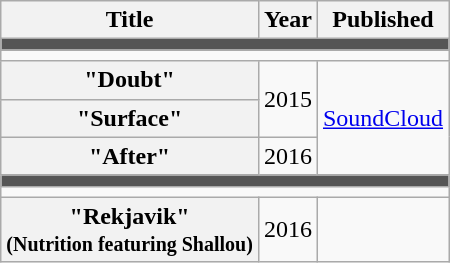<table class="wikitable plainrowheaders">
<tr>
<th scope="col">Title</th>
<th scope="col">Year</th>
<th scope="col">Published</th>
</tr>
<tr>
<td colspan="3" style="background:#555;"></td>
</tr>
<tr>
<td colspan="3"></td>
</tr>
<tr>
<th scope="row">"Doubt"</th>
<td rowspan="2" align="center">2015</td>
<td rowspan="3"><a href='#'>SoundCloud</a></td>
</tr>
<tr>
<th scope="row">"Surface"</th>
</tr>
<tr>
<th scope="row">"After"</th>
<td align="center">2016</td>
</tr>
<tr>
<td colspan="3" style="background:#555;"></td>
</tr>
<tr>
<td colspan="3"></td>
</tr>
<tr>
<th scope="row">"Rekjavik" <small><br>(Nutrition featuring Shallou)<br></small></th>
<td align="center">2016</td>
<td></td>
</tr>
</table>
